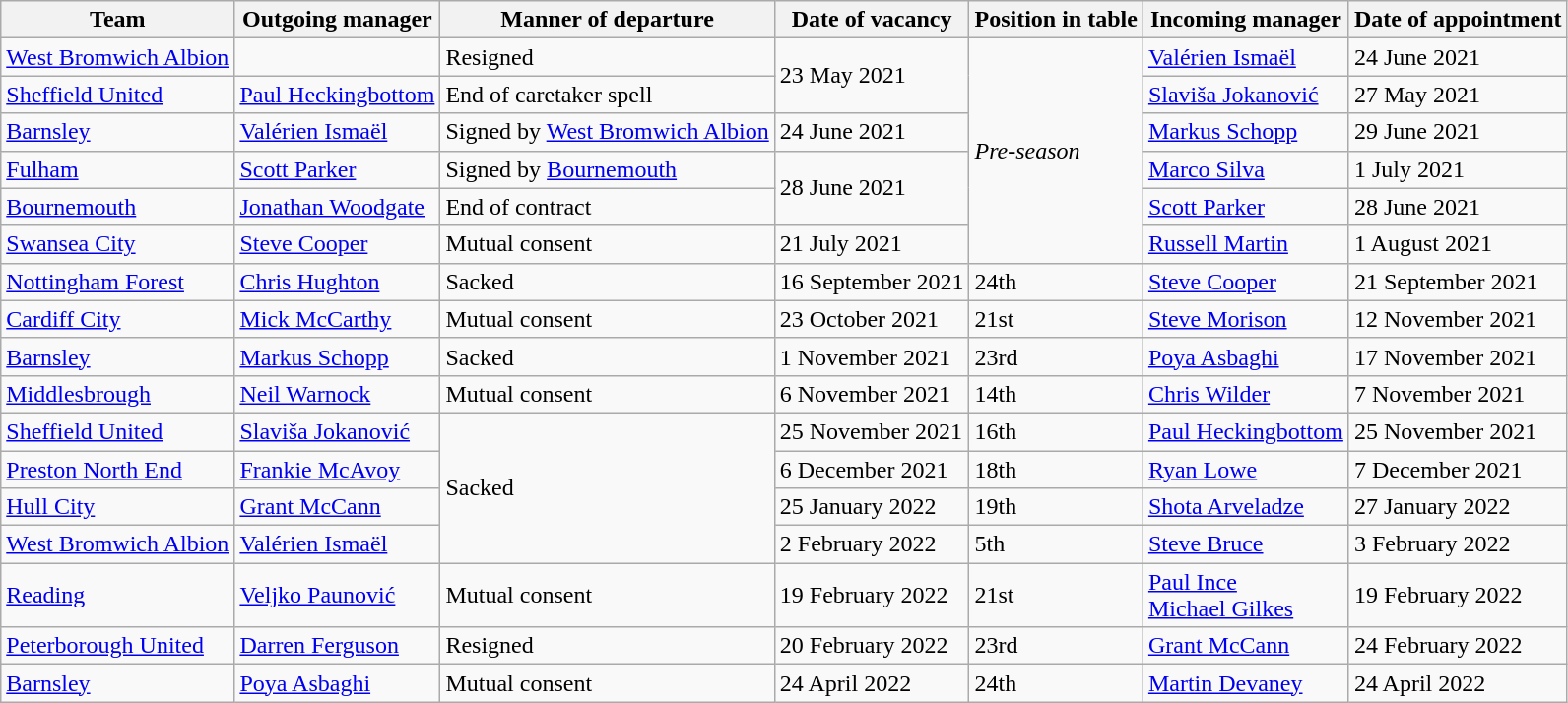<table class="wikitable sortable">
<tr>
<th>Team</th>
<th>Outgoing manager</th>
<th>Manner of departure</th>
<th>Date of vacancy</th>
<th>Position in table</th>
<th>Incoming manager</th>
<th>Date of appointment</th>
</tr>
<tr>
<td><a href='#'>West Bromwich Albion</a></td>
<td> </td>
<td>Resigned</td>
<td rowspan=2>23 May 2021</td>
<td rowspan=6><em>Pre-season</em></td>
<td> <a href='#'>Valérien Ismaël</a></td>
<td>24 June 2021</td>
</tr>
<tr>
<td><a href='#'>Sheffield United</a></td>
<td> <a href='#'>Paul Heckingbottom</a></td>
<td>End of caretaker spell</td>
<td> <a href='#'>Slaviša Jokanović</a></td>
<td>27 May 2021</td>
</tr>
<tr>
<td><a href='#'>Barnsley</a></td>
<td> <a href='#'>Valérien Ismaël</a></td>
<td>Signed by <a href='#'>West Bromwich Albion</a></td>
<td>24 June 2021</td>
<td> <a href='#'>Markus Schopp</a></td>
<td>29 June 2021</td>
</tr>
<tr>
<td><a href='#'>Fulham</a></td>
<td> <a href='#'>Scott Parker</a></td>
<td>Signed by <a href='#'>Bournemouth</a></td>
<td rowspan=2>28 June 2021</td>
<td> <a href='#'>Marco Silva</a></td>
<td>1 July 2021</td>
</tr>
<tr>
<td><a href='#'>Bournemouth</a></td>
<td> <a href='#'>Jonathan Woodgate</a></td>
<td>End of contract</td>
<td> <a href='#'>Scott Parker</a></td>
<td>28 June 2021</td>
</tr>
<tr>
<td><a href='#'>Swansea City</a></td>
<td> <a href='#'>Steve Cooper</a></td>
<td>Mutual consent</td>
<td>21 July 2021</td>
<td> <a href='#'>Russell Martin</a></td>
<td>1 August 2021</td>
</tr>
<tr>
<td><a href='#'>Nottingham Forest</a></td>
<td> <a href='#'>Chris Hughton</a></td>
<td>Sacked</td>
<td>16 September 2021</td>
<td>24th</td>
<td> <a href='#'>Steve Cooper</a></td>
<td>21 September 2021</td>
</tr>
<tr>
<td><a href='#'>Cardiff City</a></td>
<td> <a href='#'>Mick McCarthy</a></td>
<td>Mutual consent</td>
<td>23 October 2021</td>
<td>21st</td>
<td> <a href='#'>Steve Morison</a></td>
<td>12 November 2021</td>
</tr>
<tr>
<td><a href='#'>Barnsley</a></td>
<td> <a href='#'>Markus Schopp</a></td>
<td>Sacked</td>
<td>1 November 2021</td>
<td>23rd</td>
<td> <a href='#'>Poya Asbaghi</a></td>
<td>17 November 2021</td>
</tr>
<tr>
<td><a href='#'>Middlesbrough</a></td>
<td> <a href='#'>Neil Warnock</a></td>
<td>Mutual consent</td>
<td>6 November 2021</td>
<td>14th</td>
<td> <a href='#'>Chris Wilder</a></td>
<td>7 November 2021</td>
</tr>
<tr>
<td><a href='#'>Sheffield United</a></td>
<td> <a href='#'>Slaviša Jokanović</a></td>
<td rowspan=4>Sacked</td>
<td>25 November 2021</td>
<td>16th</td>
<td> <a href='#'>Paul Heckingbottom</a></td>
<td>25 November 2021</td>
</tr>
<tr>
<td><a href='#'>Preston North End</a></td>
<td> <a href='#'>Frankie McAvoy</a></td>
<td>6 December 2021</td>
<td>18th</td>
<td> <a href='#'>Ryan Lowe</a></td>
<td>7 December 2021</td>
</tr>
<tr>
<td><a href='#'>Hull City</a></td>
<td> <a href='#'>Grant McCann</a></td>
<td>25 January 2022</td>
<td>19th</td>
<td> <a href='#'>Shota Arveladze</a></td>
<td>27 January 2022</td>
</tr>
<tr>
<td><a href='#'>West Bromwich Albion</a></td>
<td> <a href='#'>Valérien Ismaël</a></td>
<td>2 February 2022</td>
<td>5th</td>
<td> <a href='#'>Steve Bruce</a></td>
<td>3 February 2022</td>
</tr>
<tr>
<td><a href='#'>Reading</a></td>
<td> <a href='#'>Veljko Paunović</a></td>
<td>Mutual consent</td>
<td>19 February 2022</td>
<td>21st</td>
<td> <a href='#'>Paul Ince</a>  <br>  <a href='#'>Michael Gilkes</a> </td>
<td>19 February 2022</td>
</tr>
<tr>
<td><a href='#'>Peterborough United</a></td>
<td> <a href='#'>Darren Ferguson</a></td>
<td>Resigned</td>
<td>20 February 2022</td>
<td>23rd</td>
<td> <a href='#'>Grant McCann</a></td>
<td>24 February 2022</td>
</tr>
<tr>
<td><a href='#'>Barnsley</a></td>
<td> <a href='#'>Poya Asbaghi</a></td>
<td>Mutual consent</td>
<td>24 April 2022</td>
<td>24th</td>
<td> <a href='#'>Martin Devaney</a> </td>
<td>24 April 2022</td>
</tr>
</table>
